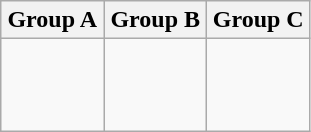<table class="wikitable">
<tr>
<th width=33%>Group A</th>
<th width=33%>Group B</th>
<th width=33%>Group C</th>
</tr>
<tr>
<td><br><br>
<br>
</td>
<td><br><br>
<br>
</td>
<td><br><br>
<br>
</td>
</tr>
</table>
